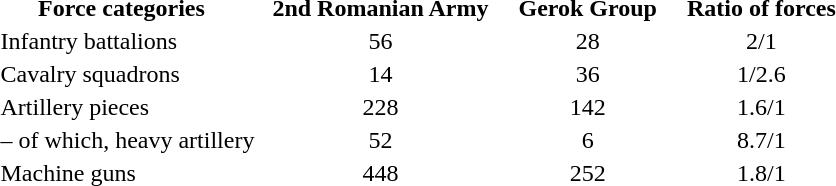<table>
<tr>
<th>Force categories  </th>
<th>  2nd Romanian Army  </th>
<th>  Gerok Group  </th>
<th>  Ratio of forces  </th>
</tr>
<tr>
<td>Infantry battalions</td>
<td align="center">56</td>
<td align="center">28</td>
<td align="center">2/1</td>
</tr>
<tr>
<td>Cavalry squadrons</td>
<td align="center">14</td>
<td align="center">36</td>
<td align="center">1/2.6</td>
</tr>
<tr>
<td>Artillery pieces</td>
<td align="center">228</td>
<td align="center">142</td>
<td align="center">1.6/1</td>
</tr>
<tr>
<td>– of which, heavy artillery</td>
<td align="center">52</td>
<td align="center">6</td>
<td align="center">8.7/1</td>
</tr>
<tr>
<td>Machine guns</td>
<td align="center">448</td>
<td align="center">252</td>
<td align="center">1.8/1</td>
</tr>
</table>
